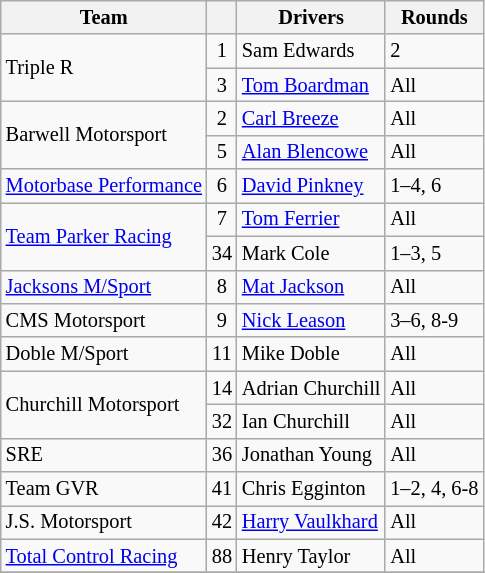<table class="wikitable" style="font-size: 85%;">
<tr>
<th>Team</th>
<th></th>
<th>Drivers</th>
<th>Rounds</th>
</tr>
<tr>
<td rowspan=2>Triple R</td>
<td align=center>1</td>
<td> Sam Edwards</td>
<td>2</td>
</tr>
<tr>
<td align=center>3</td>
<td> <a href='#'>Tom Boardman</a></td>
<td>All</td>
</tr>
<tr>
<td rowspan=2>Barwell Motorsport</td>
<td align=center>2</td>
<td> <a href='#'>Carl Breeze</a></td>
<td>All</td>
</tr>
<tr>
<td align=center>5</td>
<td> <a href='#'>Alan Blencowe</a></td>
<td>All</td>
</tr>
<tr>
<td><a href='#'>Motorbase Performance</a></td>
<td align=center>6</td>
<td> <a href='#'>David Pinkney</a></td>
<td>1–4, 6</td>
</tr>
<tr>
<td rowspan=2><a href='#'>Team Parker Racing</a></td>
<td align=center>7</td>
<td> <a href='#'>Tom Ferrier</a></td>
<td>All</td>
</tr>
<tr>
<td align=center>34</td>
<td> Mark Cole</td>
<td>1–3, 5</td>
</tr>
<tr>
<td><a href='#'>Jacksons M/Sport</a></td>
<td align=center>8</td>
<td> <a href='#'>Mat Jackson</a></td>
<td>All</td>
</tr>
<tr>
<td>CMS Motorsport</td>
<td align=center>9</td>
<td> <a href='#'>Nick Leason</a></td>
<td>3–6, 8-9</td>
</tr>
<tr>
<td>Doble M/Sport</td>
<td align=center>11</td>
<td> Mike Doble</td>
<td>All</td>
</tr>
<tr>
<td rowspan=2>Churchill Motorsport</td>
<td align=center>14</td>
<td> Adrian Churchill</td>
<td>All</td>
</tr>
<tr>
<td align=center>32</td>
<td> Ian Churchill</td>
<td>All</td>
</tr>
<tr>
<td>SRE</td>
<td align=center>36</td>
<td> Jonathan Young</td>
<td>All</td>
</tr>
<tr>
<td>Team GVR</td>
<td align=center>41</td>
<td> Chris Egginton</td>
<td>1–2, 4, 6-8</td>
</tr>
<tr>
<td>J.S. Motorsport</td>
<td align=center>42</td>
<td> <a href='#'>Harry Vaulkhard</a></td>
<td>All</td>
</tr>
<tr>
<td><a href='#'>Total Control Racing</a></td>
<td align=center>88</td>
<td> Henry Taylor</td>
<td>All</td>
</tr>
<tr>
</tr>
</table>
